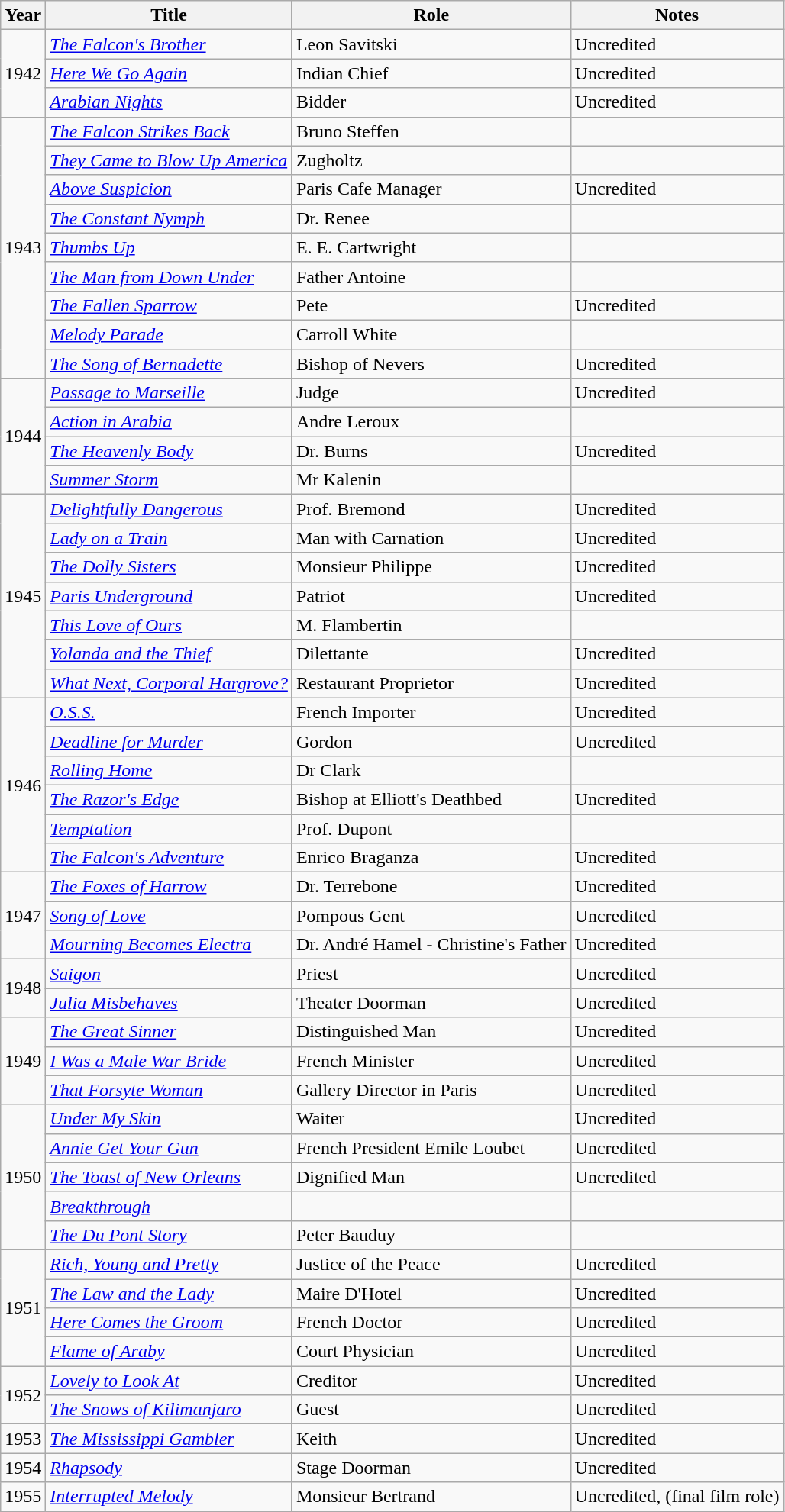<table class="wikitable">
<tr>
<th>Year</th>
<th>Title</th>
<th>Role</th>
<th>Notes</th>
</tr>
<tr>
<td rowspan="3">1942</td>
<td><em><a href='#'>The Falcon's Brother</a></em></td>
<td>Leon Savitski</td>
<td>Uncredited</td>
</tr>
<tr>
<td><em><a href='#'>Here We Go Again</a></em></td>
<td>Indian Chief</td>
<td>Uncredited</td>
</tr>
<tr>
<td><em><a href='#'>Arabian Nights</a></em></td>
<td>Bidder</td>
<td>Uncredited</td>
</tr>
<tr>
<td rowspan="9">1943</td>
<td><em><a href='#'>The Falcon Strikes Back</a></em></td>
<td>Bruno Steffen</td>
<td></td>
</tr>
<tr>
<td><em><a href='#'>They Came to Blow Up America</a></em></td>
<td>Zugholtz</td>
<td></td>
</tr>
<tr>
<td><em><a href='#'>Above Suspicion</a></em></td>
<td>Paris Cafe Manager</td>
<td>Uncredited</td>
</tr>
<tr>
<td><em><a href='#'>The Constant Nymph</a></em></td>
<td>Dr. Renee</td>
<td></td>
</tr>
<tr>
<td><em><a href='#'>Thumbs Up</a></em></td>
<td>E. E. Cartwright</td>
<td></td>
</tr>
<tr>
<td><em><a href='#'>The Man from Down Under</a></em></td>
<td>Father Antoine</td>
<td></td>
</tr>
<tr>
<td><em><a href='#'>The Fallen Sparrow</a></em></td>
<td>Pete</td>
<td>Uncredited</td>
</tr>
<tr>
<td><em><a href='#'>Melody Parade</a></em></td>
<td>Carroll White</td>
<td></td>
</tr>
<tr>
<td><em><a href='#'>The Song of Bernadette</a></em></td>
<td>Bishop of Nevers</td>
<td>Uncredited</td>
</tr>
<tr>
<td rowspan="4">1944</td>
<td><em><a href='#'>Passage to Marseille</a></em></td>
<td>Judge</td>
<td>Uncredited</td>
</tr>
<tr>
<td><em><a href='#'>Action in Arabia</a></em></td>
<td>Andre Leroux</td>
<td></td>
</tr>
<tr>
<td><em><a href='#'>The Heavenly Body</a></em></td>
<td>Dr. Burns</td>
<td>Uncredited</td>
</tr>
<tr>
<td><em><a href='#'>Summer Storm</a></em></td>
<td>Mr Kalenin</td>
<td></td>
</tr>
<tr>
<td rowspan="7">1945</td>
<td><em><a href='#'>Delightfully Dangerous</a></em></td>
<td>Prof. Bremond</td>
<td>Uncredited</td>
</tr>
<tr>
<td><em><a href='#'>Lady on a Train</a></em></td>
<td>Man with Carnation</td>
<td>Uncredited</td>
</tr>
<tr>
<td><em><a href='#'>The Dolly Sisters</a></em></td>
<td>Monsieur Philippe</td>
<td>Uncredited</td>
</tr>
<tr>
<td><em><a href='#'>Paris Underground</a></em></td>
<td>Patriot</td>
<td>Uncredited</td>
</tr>
<tr>
<td><em><a href='#'>This Love of Ours</a></em></td>
<td>M. Flambertin</td>
<td></td>
</tr>
<tr>
<td><em><a href='#'>Yolanda and the Thief</a></em></td>
<td>Dilettante</td>
<td>Uncredited</td>
</tr>
<tr>
<td><em><a href='#'>What Next, Corporal Hargrove?</a></em></td>
<td>Restaurant Proprietor</td>
<td>Uncredited</td>
</tr>
<tr>
<td rowspan="6">1946</td>
<td><em><a href='#'>O.S.S.</a></em></td>
<td>French Importer</td>
<td>Uncredited</td>
</tr>
<tr>
<td><em><a href='#'>Deadline for Murder</a></em></td>
<td>Gordon</td>
<td>Uncredited</td>
</tr>
<tr>
<td><em><a href='#'>Rolling Home</a></em></td>
<td>Dr Clark</td>
<td></td>
</tr>
<tr>
<td><em><a href='#'>The Razor's Edge</a></em></td>
<td>Bishop at Elliott's Deathbed</td>
<td>Uncredited</td>
</tr>
<tr>
<td><em><a href='#'>Temptation</a></em></td>
<td>Prof. Dupont</td>
<td></td>
</tr>
<tr>
<td><em><a href='#'>The Falcon's Adventure</a></em></td>
<td>Enrico Braganza</td>
<td>Uncredited</td>
</tr>
<tr>
<td rowspan="3">1947</td>
<td><em><a href='#'>The Foxes of Harrow</a></em></td>
<td>Dr. Terrebone</td>
<td>Uncredited</td>
</tr>
<tr>
<td><em><a href='#'>Song of Love</a></em></td>
<td>Pompous Gent</td>
<td>Uncredited</td>
</tr>
<tr>
<td><em><a href='#'>Mourning Becomes Electra</a></em></td>
<td>Dr. André Hamel - Christine's Father</td>
<td>Uncredited</td>
</tr>
<tr>
<td rowspan="2">1948</td>
<td><em><a href='#'>Saigon</a></em></td>
<td>Priest</td>
<td>Uncredited</td>
</tr>
<tr>
<td><em><a href='#'>Julia Misbehaves</a></em></td>
<td>Theater Doorman</td>
<td>Uncredited</td>
</tr>
<tr>
<td rowspan="3">1949</td>
<td><em><a href='#'>The Great Sinner</a></em></td>
<td>Distinguished Man</td>
<td>Uncredited</td>
</tr>
<tr>
<td><em><a href='#'>I Was a Male War Bride</a></em></td>
<td>French Minister</td>
<td>Uncredited</td>
</tr>
<tr>
<td><em><a href='#'>That Forsyte Woman</a></em></td>
<td>Gallery Director in Paris</td>
<td>Uncredited</td>
</tr>
<tr>
<td rowspan="5">1950</td>
<td><em><a href='#'>Under My Skin</a></em></td>
<td>Waiter</td>
<td>Uncredited</td>
</tr>
<tr>
<td><em><a href='#'>Annie Get Your Gun</a></em></td>
<td>French President Emile Loubet</td>
<td>Uncredited</td>
</tr>
<tr>
<td><em><a href='#'>The Toast of New Orleans</a></em></td>
<td>Dignified Man</td>
<td>Uncredited</td>
</tr>
<tr>
<td><em><a href='#'>Breakthrough</a></em></td>
<td></td>
<td></td>
</tr>
<tr>
<td><em><a href='#'>The Du Pont Story</a></em></td>
<td>Peter Bauduy</td>
<td></td>
</tr>
<tr>
<td rowspan="4">1951</td>
<td><em><a href='#'>Rich, Young and Pretty</a></em></td>
<td>Justice of the Peace</td>
<td>Uncredited</td>
</tr>
<tr>
<td><em><a href='#'>The Law and the Lady</a></em></td>
<td>Maire D'Hotel</td>
<td>Uncredited</td>
</tr>
<tr>
<td><em><a href='#'>Here Comes the Groom</a></em></td>
<td>French Doctor</td>
<td>Uncredited</td>
</tr>
<tr>
<td><em><a href='#'>Flame of Araby</a></em></td>
<td>Court Physician</td>
<td>Uncredited</td>
</tr>
<tr>
<td rowspan="2">1952</td>
<td><em><a href='#'>Lovely to Look At</a></em></td>
<td>Creditor</td>
<td>Uncredited</td>
</tr>
<tr>
<td><em><a href='#'>The Snows of Kilimanjaro</a></em></td>
<td>Guest</td>
<td>Uncredited</td>
</tr>
<tr>
<td>1953</td>
<td><em><a href='#'>The Mississippi Gambler</a></em></td>
<td>Keith</td>
<td>Uncredited</td>
</tr>
<tr>
<td>1954</td>
<td><em><a href='#'>Rhapsody</a></em></td>
<td>Stage Doorman</td>
<td>Uncredited</td>
</tr>
<tr>
<td>1955</td>
<td><em><a href='#'>Interrupted Melody</a></em></td>
<td>Monsieur Bertrand</td>
<td>Uncredited, (final film role)</td>
</tr>
</table>
